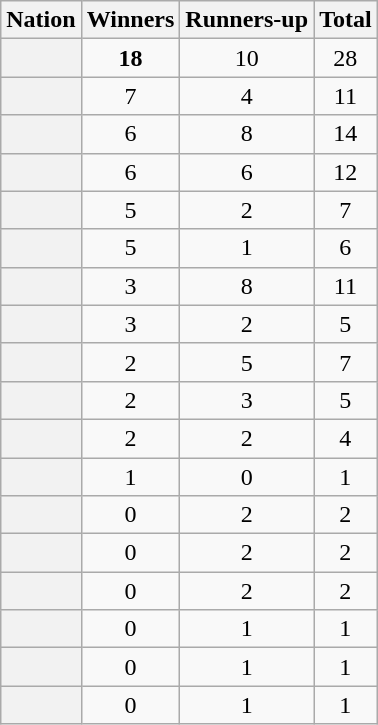<table class="wikitable plainrowheaders sortable" style="text-align:center">
<tr>
<th scope="col">Nation</th>
<th scope="col">Winners</th>
<th scope="col">Runners-up</th>
<th scope="col">Total</th>
</tr>
<tr>
<th scope="row"></th>
<td align=center><strong>18</strong></td>
<td align=center>10</td>
<td align=center>28</td>
</tr>
<tr>
<th scope="row"></th>
<td align=center>7</td>
<td align=center>4</td>
<td align=center>11</td>
</tr>
<tr>
<th scope="row"></th>
<td align="center">6</td>
<td align="center">8</td>
<td align="center">14</td>
</tr>
<tr>
<th scope="row"></th>
<td align=center>6</td>
<td align=center>6</td>
<td align=center>12</td>
</tr>
<tr>
<th scope="row"></th>
<td align=center>5</td>
<td align=center>2</td>
<td align=center>7</td>
</tr>
<tr>
<th scope="row"></th>
<td align=center>5</td>
<td align=center>1</td>
<td align=center>6</td>
</tr>
<tr>
<th scope="row"></th>
<td align=center>3</td>
<td align=center>8</td>
<td align=center>11</td>
</tr>
<tr>
<th scope="row"></th>
<td align=center>3</td>
<td align=center>2</td>
<td align=center>5</td>
</tr>
<tr>
<th scope="row"></th>
<td align=center>2</td>
<td align=center>5</td>
<td align=center>7</td>
</tr>
<tr>
<th scope="row"></th>
<td align=center>2</td>
<td align=center>3</td>
<td align=center>5</td>
</tr>
<tr>
<th scope="row"></th>
<td align=center>2</td>
<td align=center>2</td>
<td align=center>4</td>
</tr>
<tr>
<th scope="row"></th>
<td align=center>1</td>
<td align=center>0</td>
<td align=center>1</td>
</tr>
<tr>
<th scope="row"></th>
<td align=center>0</td>
<td align=center>2</td>
<td align=center>2</td>
</tr>
<tr>
<th scope="row"></th>
<td align=center>0</td>
<td align=center>2</td>
<td align=center>2</td>
</tr>
<tr>
<th scope="row"></th>
<td align=center>0</td>
<td align=center>2</td>
<td align=center>2</td>
</tr>
<tr>
<th scope="row"></th>
<td align=center>0</td>
<td align=center>1</td>
<td align=center>1</td>
</tr>
<tr>
<th scope="row"></th>
<td align=center>0</td>
<td align=center>1</td>
<td align=center>1</td>
</tr>
<tr>
<th scope="row"></th>
<td align=center>0</td>
<td align=center>1</td>
<td align=center>1</td>
</tr>
</table>
